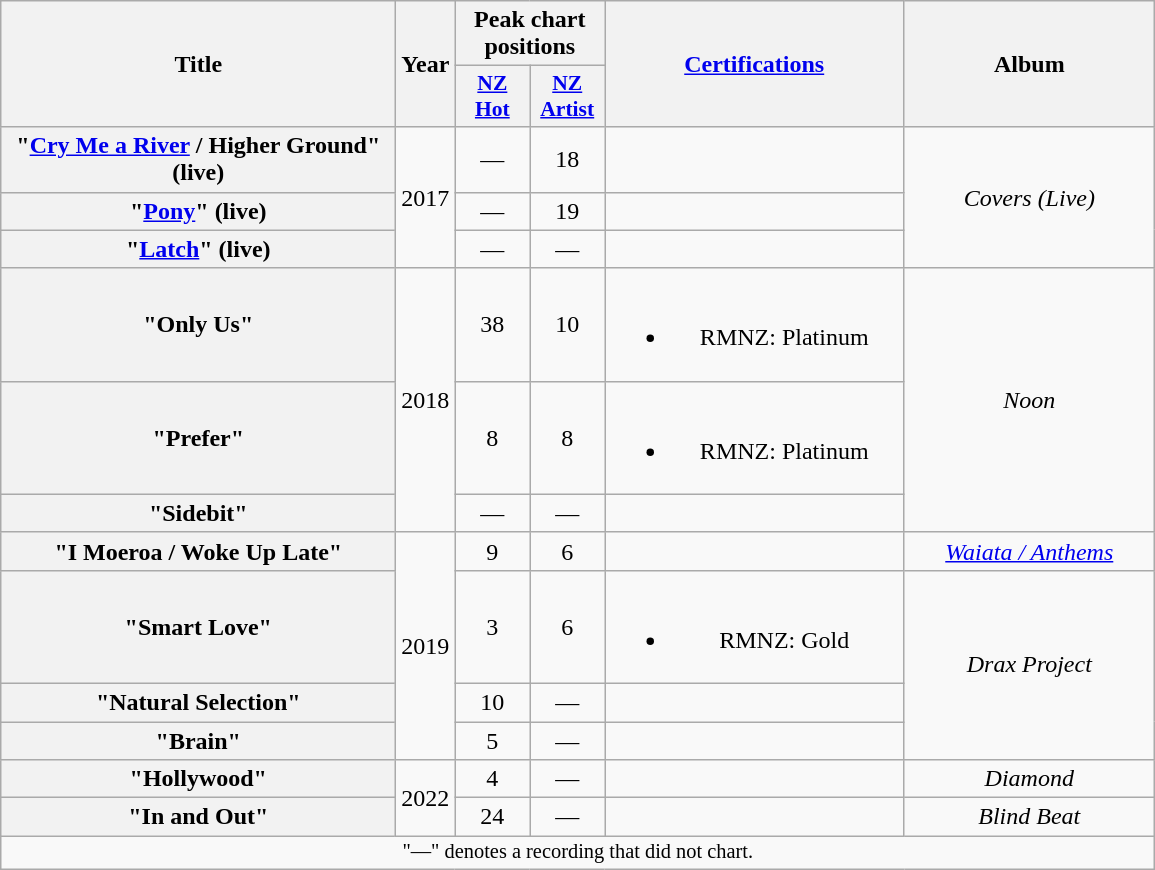<table class="wikitable plainrowheaders" style="text-align:center;">
<tr>
<th scope="col" rowspan="2" style="width:16em;">Title</th>
<th scope="col" rowspan="2" style="width:1em;">Year</th>
<th scope="col" colspan="2">Peak chart positions</th>
<th scope="col" rowspan="2" style="width:12em;"><a href='#'>Certifications</a></th>
<th scope="col" rowspan="2" style="width:10em;">Album</th>
</tr>
<tr>
<th scope="col" style="width:3em;font-size:90%;"><a href='#'>NZ<br>Hot</a><br></th>
<th scope="col" style="width:3em;font-size:90%;"><a href='#'>NZ<br>Artist</a><br></th>
</tr>
<tr>
<th scope="row">"<a href='#'>Cry Me a River</a> / Higher Ground" (live)</th>
<td rowspan="3">2017</td>
<td>—</td>
<td>18</td>
<td></td>
<td rowspan="3"><em>Covers (Live)</em></td>
</tr>
<tr>
<th scope="row">"<a href='#'>Pony</a>" (live)</th>
<td>—</td>
<td>19</td>
<td></td>
</tr>
<tr>
<th scope="row">"<a href='#'>Latch</a>" (live)</th>
<td>—</td>
<td>—</td>
<td></td>
</tr>
<tr>
<th scope="row">"Only Us"</th>
<td rowspan="3">2018</td>
<td>38</td>
<td>10</td>
<td><br><ul><li>RMNZ: Platinum</li></ul></td>
<td rowspan="3"><em>Noon</em></td>
</tr>
<tr>
<th scope="row">"Prefer"</th>
<td>8</td>
<td>8</td>
<td><br><ul><li>RMNZ: Platinum</li></ul></td>
</tr>
<tr>
<th scope="row">"Sidebit"</th>
<td>—</td>
<td>—</td>
<td></td>
</tr>
<tr>
<th scope="row">"I Moeroa / Woke Up Late"</th>
<td rowspan="4">2019</td>
<td>9</td>
<td>6</td>
<td></td>
<td><em><a href='#'>Waiata / Anthems</a></em></td>
</tr>
<tr>
<th scope="row">"Smart Love"</th>
<td>3</td>
<td>6</td>
<td><br><ul><li>RMNZ: Gold</li></ul></td>
<td rowspan="3"><em>Drax Project</em></td>
</tr>
<tr>
<th scope="row">"Natural Selection"</th>
<td>10</td>
<td>—</td>
<td></td>
</tr>
<tr>
<th scope="row">"Brain"</th>
<td>5</td>
<td>—</td>
<td></td>
</tr>
<tr>
<th scope="row">"Hollywood"</th>
<td rowspan="2">2022</td>
<td>4</td>
<td>—</td>
<td></td>
<td><em>Diamond</em></td>
</tr>
<tr>
<th scope="row">"In and Out"</th>
<td>24</td>
<td>—</td>
<td></td>
<td><em>Blind Beat</em></td>
</tr>
<tr>
<td colspan="8" style="text-align:center; font-size:85%;">"—" denotes a recording that did not chart.</td>
</tr>
</table>
